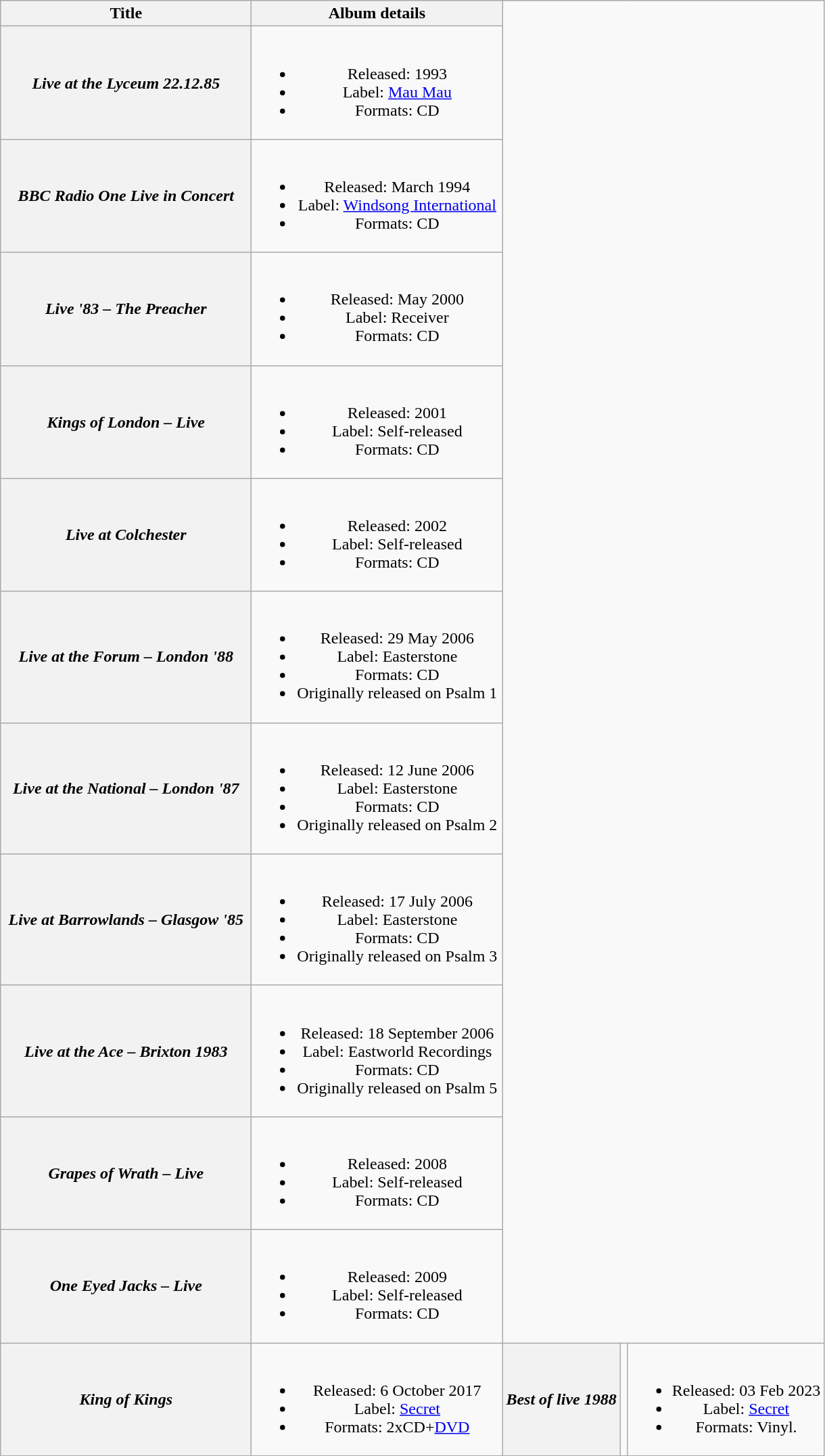<table class="wikitable plainrowheaders" style="text-align:center;">
<tr>
<th scope="col" style="width:15em;">Title</th>
<th scope="col" style="width:15em;">Album details</th>
</tr>
<tr>
<th scope="row"><em>Live at the Lyceum 22.12.85</em></th>
<td><br><ul><li>Released: 1993</li><li>Label: <a href='#'>Mau Mau</a></li><li>Formats: CD</li></ul></td>
</tr>
<tr>
<th scope="row"><em>BBC Radio One Live in Concert</em></th>
<td><br><ul><li>Released: March 1994</li><li>Label: <a href='#'>Windsong International</a></li><li>Formats: CD</li></ul></td>
</tr>
<tr>
<th scope="row"><em>Live '83 – The Preacher</em></th>
<td><br><ul><li>Released: May 2000</li><li>Label: Receiver</li><li>Formats: CD</li></ul></td>
</tr>
<tr>
<th scope="row"><em>Kings of London – Live</em></th>
<td><br><ul><li>Released: 2001</li><li>Label: Self-released</li><li>Formats: CD</li></ul></td>
</tr>
<tr>
<th scope="row"><em>Live at Colchester</em></th>
<td><br><ul><li>Released: 2002</li><li>Label: Self-released</li><li>Formats: CD</li></ul></td>
</tr>
<tr>
<th scope="row"><em>Live at the Forum – London '88</em></th>
<td><br><ul><li>Released: 29 May 2006</li><li>Label: Easterstone</li><li>Formats: CD</li><li>Originally released on Psalm 1</li></ul></td>
</tr>
<tr>
<th scope="row"><em>Live at the National – London '87</em></th>
<td><br><ul><li>Released: 12 June 2006</li><li>Label: Easterstone</li><li>Formats: CD</li><li>Originally released on Psalm 2</li></ul></td>
</tr>
<tr>
<th scope="row"><em>Live at Barrowlands – Glasgow '85</em></th>
<td><br><ul><li>Released: 17 July 2006</li><li>Label: Easterstone</li><li>Formats: CD</li><li>Originally released on Psalm 3</li></ul></td>
</tr>
<tr>
<th scope="row"><em>Live at the Ace – Brixton 1983</em></th>
<td><br><ul><li>Released: 18 September 2006</li><li>Label: Eastworld Recordings</li><li>Formats: CD</li><li>Originally released on Psalm 5</li></ul></td>
</tr>
<tr>
<th scope="row"><em>Grapes of Wrath – Live</em></th>
<td><br><ul><li>Released: 2008</li><li>Label: Self-released</li><li>Formats: CD</li></ul></td>
</tr>
<tr>
<th scope="row"><em>One Eyed Jacks – Live</em></th>
<td><br><ul><li>Released: 2009</li><li>Label: Self-released</li><li>Formats: CD</li></ul></td>
</tr>
<tr>
<th scope="row"><em>King of Kings</em></th>
<td><br><ul><li>Released: 6 October 2017</li><li>Label: <a href='#'>Secret</a></li><li>Formats: 2xCD+<a href='#'>DVD</a></li></ul></td>
<th scope="row"><em>Best of live 1988</em></th>
<td></td>
<td><br><ul><li>Released: 03 Feb 2023</li><li>Label: <a href='#'>Secret</a></li><li>Formats: Vinyl.</li></ul></td>
</tr>
</table>
